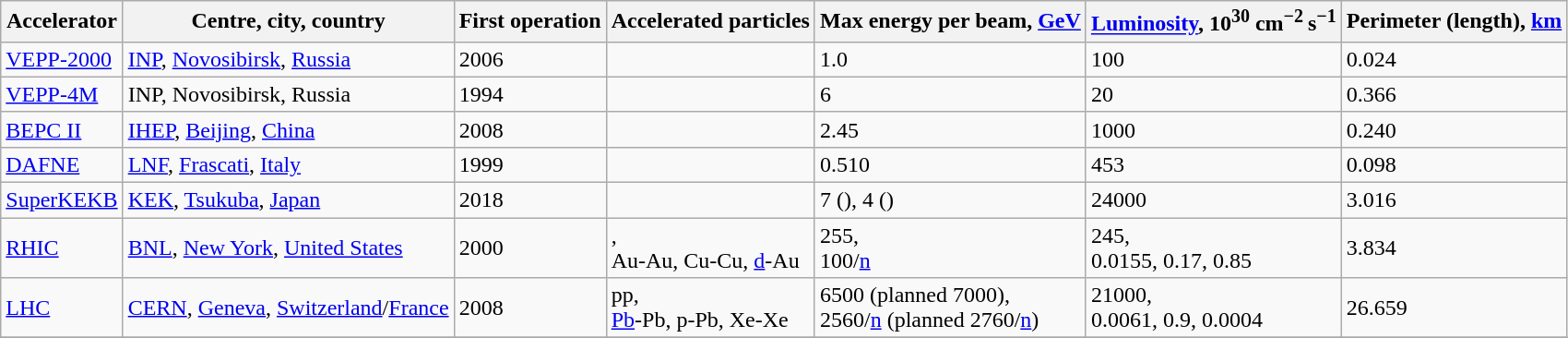<table class="wide wikitable sortable">
<tr>
<th>Accelerator</th>
<th>Centre, city, country</th>
<th>First operation</th>
<th>Accelerated particles</th>
<th>Max energy per beam, <a href='#'>GeV</a></th>
<th><a href='#'>Luminosity</a>, 10<sup>30</sup> cm<sup>−2 </sup>s<sup>−1</sup></th>
<th>Perimeter (length), <a href='#'>km</a></th>
</tr>
<tr>
<td><a href='#'>VEPP-2000</a></td>
<td><a href='#'>INP</a>, <a href='#'>Novosibirsk</a>, <a href='#'>Russia</a></td>
<td>2006</td>
<td></td>
<td>1.0</td>
<td>100</td>
<td>0.024</td>
</tr>
<tr>
<td><a href='#'>VEPP-4М</a></td>
<td>INP, Novosibirsk, Russia</td>
<td>1994</td>
<td></td>
<td>6</td>
<td>20</td>
<td>0.366</td>
</tr>
<tr>
<td><a href='#'>BEPC II</a></td>
<td><a href='#'>IHEP</a>, <a href='#'>Beijing</a>, <a href='#'>China</a></td>
<td>2008</td>
<td></td>
<td>2.45</td>
<td>1000</td>
<td>0.240</td>
</tr>
<tr>
<td><a href='#'>DAFNE</a></td>
<td><a href='#'>LNF</a>, <a href='#'>Frascati</a>, <a href='#'>Italy</a></td>
<td>1999</td>
<td></td>
<td>0.510</td>
<td>453</td>
<td>0.098</td>
</tr>
<tr>
<td><a href='#'>SuperKEKB</a></td>
<td><a href='#'>KEK</a>, <a href='#'>Tsukuba</a>, <a href='#'>Japan</a></td>
<td>2018</td>
<td></td>
<td>7 (), 4 ()</td>
<td>24000</td>
<td>3.016</td>
</tr>
<tr>
<td><a href='#'>RHIC</a></td>
<td><a href='#'>BNL</a>, <a href='#'>New York</a>, <a href='#'>United States</a></td>
<td>2000</td>
<td>,<br> Au-Au, Cu-Cu, <a href='#'>d</a>-Au</td>
<td>255,<br>100/<a href='#'>n</a></td>
<td>245,<br> 0.0155, 0.17, 0.85</td>
<td>3.834</td>
</tr>
<tr>
<td><a href='#'>LHC</a></td>
<td><a href='#'>CERN</a>, <a href='#'>Geneva</a>, <a href='#'>Switzerland</a>/<a href='#'>France</a></td>
<td>2008</td>
<td>pp,<br> <a href='#'>Pb</a>-Pb, p-Pb, Xe-Xe</td>
<td>6500 (planned 7000),<br>2560/<a href='#'>n</a> (planned 2760/<a href='#'>n</a>)</td>
<td>21000,<br>0.0061, 0.9, 0.0004</td>
<td>26.659</td>
</tr>
<tr>
</tr>
</table>
